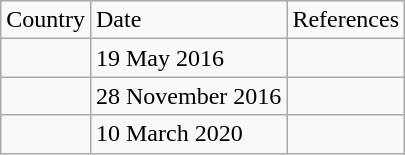<table class="wikitable" style="text-align:left">
<tr>
<td>Country</td>
<td>Date</td>
<td>References</td>
</tr>
<tr>
<td></td>
<td>19 May 2016</td>
<td></td>
</tr>
<tr>
<td></td>
<td>28 November 2016</td>
<td></td>
</tr>
<tr>
<td></td>
<td>10 March 2020</td>
<td></td>
</tr>
</table>
